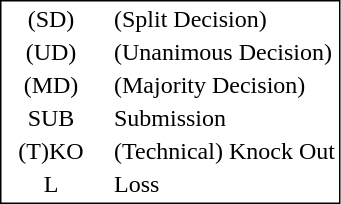<table style="border:1px solid black;" align=left>
<tr>
<td style="width:60px; text-align:center;">(SD)</td>
<td> </td>
<td>(Split Decision)</td>
</tr>
<tr>
<td style="width:60px; text-align:center;">(UD)</td>
<td> </td>
<td>(Unanimous Decision)</td>
</tr>
<tr>
<td style="width:60px; text-align:center;">(MD)</td>
<td> </td>
<td>(Majority Decision)</td>
</tr>
<tr>
<td style="width:60px; text-align:center;">SUB</td>
<td> </td>
<td>Submission</td>
</tr>
<tr>
<td style="width:60px; text-align:center;">(T)KO</td>
<td> </td>
<td>(Technical) Knock Out</td>
</tr>
<tr>
<td style="width:60px; text-align:center;">L</td>
<td> </td>
<td>Loss</td>
</tr>
</table>
